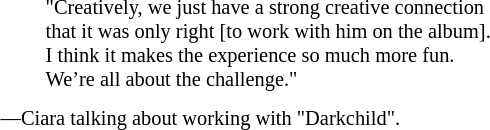<table width="27%" cellpadding="5" align="right" style="font-size:85%;border-collapse:collapse; background-color:transparent; border-style:none;">
<tr>
<td width="20" valign=top></td>
<td align="left">"Creatively, we just have a strong creative connection that it was only right [to work with him on the album]. I think it makes the experience so much more fun. We’re all about the challenge."</td>
</tr>
<tr>
<td colspan="3"><div>—Ciara talking about working with "Darkchild".</div></td>
</tr>
</table>
